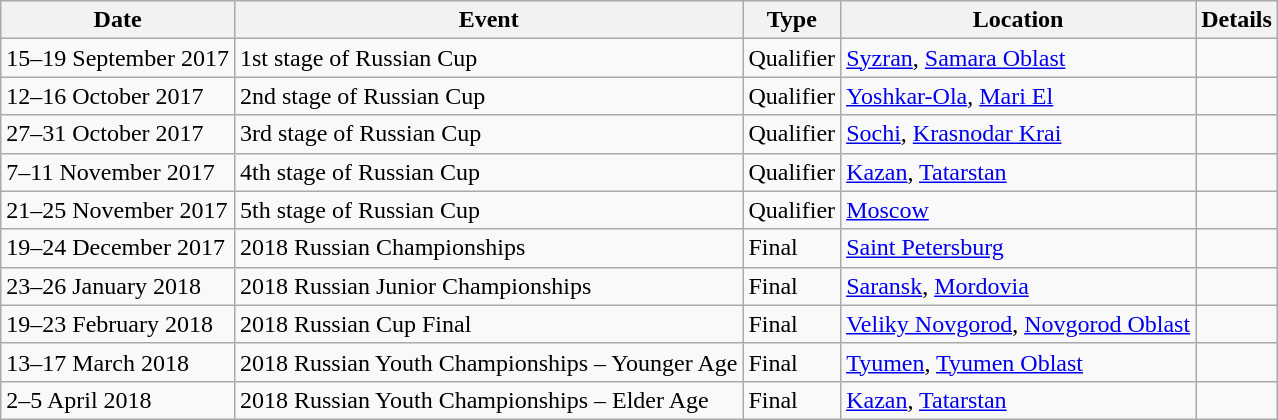<table class="wikitable">
<tr>
<th>Date</th>
<th>Event</th>
<th>Type</th>
<th>Location</th>
<th>Details</th>
</tr>
<tr>
<td>15–19 September 2017</td>
<td>1st stage of Russian Cup</td>
<td>Qualifier</td>
<td><a href='#'>Syzran</a>, <a href='#'>Samara Oblast</a></td>
<td></td>
</tr>
<tr>
<td>12–16 October 2017</td>
<td>2nd stage of Russian Cup</td>
<td>Qualifier</td>
<td><a href='#'>Yoshkar-Ola</a>, <a href='#'>Mari El</a></td>
<td></td>
</tr>
<tr>
<td>27–31 October 2017</td>
<td>3rd stage of Russian Cup</td>
<td>Qualifier</td>
<td><a href='#'>Sochi</a>, <a href='#'>Krasnodar Krai</a></td>
<td></td>
</tr>
<tr>
<td>7–11 November 2017</td>
<td>4th stage of Russian Cup</td>
<td>Qualifier</td>
<td><a href='#'>Kazan</a>, <a href='#'>Tatarstan</a></td>
<td></td>
</tr>
<tr>
<td>21–25 November 2017</td>
<td>5th stage of Russian Cup</td>
<td>Qualifier</td>
<td><a href='#'>Moscow</a></td>
<td></td>
</tr>
<tr>
<td>19–24 December 2017</td>
<td>2018 Russian Championships</td>
<td>Final</td>
<td><a href='#'>Saint Petersburg</a></td>
<td></td>
</tr>
<tr>
<td>23–26 January 2018</td>
<td>2018 Russian Junior Championships</td>
<td>Final</td>
<td><a href='#'>Saransk</a>, <a href='#'>Mordovia</a></td>
<td></td>
</tr>
<tr>
<td>19–23 February 2018</td>
<td>2018 Russian Cup Final</td>
<td>Final</td>
<td><a href='#'>Veliky Novgorod</a>, <a href='#'>Novgorod Oblast</a></td>
<td></td>
</tr>
<tr>
<td>13–17 March 2018</td>
<td>2018 Russian Youth Championships – Younger Age</td>
<td>Final</td>
<td><a href='#'>Tyumen</a>, <a href='#'>Tyumen Oblast</a></td>
<td></td>
</tr>
<tr>
<td>2–5 April 2018</td>
<td>2018 Russian Youth Championships – Elder Age</td>
<td>Final</td>
<td><a href='#'>Kazan</a>, <a href='#'>Tatarstan</a></td>
<td></td>
</tr>
</table>
